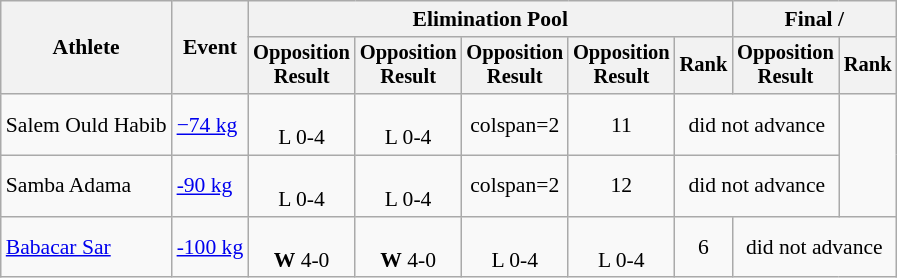<table class="wikitable" style="font-size:90%">
<tr>
<th rowspan="2">Athlete</th>
<th rowspan="2">Event</th>
<th colspan=5>Elimination Pool</th>
<th colspan=2>Final / </th>
</tr>
<tr style="font-size: 95%">
<th>Opposition<br>Result</th>
<th>Opposition<br>Result</th>
<th>Opposition<br>Result</th>
<th>Opposition<br>Result</th>
<th>Rank</th>
<th>Opposition<br>Result</th>
<th>Rank</th>
</tr>
<tr align=center>
<td align=left>Salem Ould Habib</td>
<td align=left><a href='#'>−74 kg</a></td>
<td><br> L 0-4</td>
<td><br> L 0-4</td>
<td>colspan=2 </td>
<td>11</td>
<td colspan=2>did not advance</td>
</tr>
<tr align=center>
<td align=left>Samba Adama</td>
<td align=left><a href='#'>-90 kg</a></td>
<td><br> L 0-4</td>
<td><br> L 0-4</td>
<td>colspan=2 </td>
<td>12</td>
<td colspan=2>did not advance</td>
</tr>
<tr align=center>
<td align=left><a href='#'>Babacar Sar</a></td>
<td align=left><a href='#'>-100 kg</a></td>
<td><br> <strong>W</strong> 4-0</td>
<td><br> <strong>W</strong> 4-0</td>
<td><br> L 0-4</td>
<td><br> L 0-4</td>
<td>6</td>
<td colspan=2>did not advance</td>
</tr>
</table>
